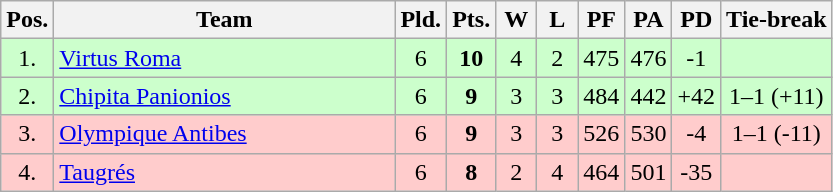<table class="wikitable" style="text-align:center">
<tr>
<th width=15>Pos.</th>
<th width=220>Team</th>
<th width=20>Pld.</th>
<th width=20>Pts.</th>
<th width=20>W</th>
<th width=20>L</th>
<th width=20>PF</th>
<th width=20>PA</th>
<th width=20>PD</th>
<th>Tie-break</th>
</tr>
<tr style="background: #ccffcc;">
<td>1.</td>
<td align=left> <a href='#'>Virtus Roma</a></td>
<td>6</td>
<td><strong>10</strong></td>
<td>4</td>
<td>2</td>
<td>475</td>
<td>476</td>
<td>-1</td>
<td></td>
</tr>
<tr style="background: #ccffcc;">
<td>2.</td>
<td align=left> <a href='#'>Chipita Panionios</a></td>
<td>6</td>
<td><strong>9</strong></td>
<td>3</td>
<td>3</td>
<td>484</td>
<td>442</td>
<td>+42</td>
<td>1–1 (+11)</td>
</tr>
<tr style="background: #ffcccc;">
<td>3.</td>
<td align=left> <a href='#'>Olympique Antibes</a></td>
<td>6</td>
<td><strong>9</strong></td>
<td>3</td>
<td>3</td>
<td>526</td>
<td>530</td>
<td>-4</td>
<td>1–1 (-11)</td>
</tr>
<tr style="background: #ffcccc;">
<td>4.</td>
<td align=left> <a href='#'>Taugrés</a></td>
<td>6</td>
<td><strong>8</strong></td>
<td>2</td>
<td>4</td>
<td>464</td>
<td>501</td>
<td>-35</td>
<td></td>
</tr>
</table>
